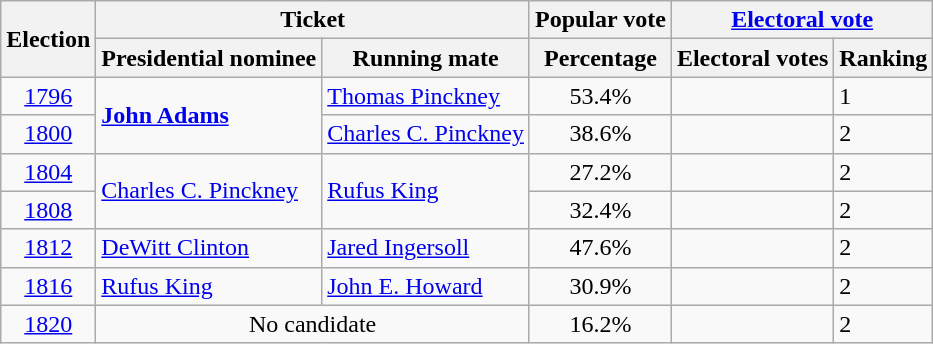<table class="sortable wikitable">
<tr>
<th rowspan=2>Election</th>
<th colspan=2>Ticket</th>
<th>Popular vote</th>
<th colspan=2><a href='#'>Electoral vote</a></th>
</tr>
<tr>
<th>Presidential nominee</th>
<th>Running mate</th>
<th>Percentage</th>
<th class=unsortable>Electoral votes</th>
<th>Ranking</th>
</tr>
<tr>
<td align="center"><a href='#'>1796</a></td>
<td rowspan=2><strong><a href='#'>John Adams</a></strong></td>
<td><a href='#'>Thomas Pinckney</a></td>
<td align="center">53.4%</td>
<td align="left"></td>
<td>1</td>
</tr>
<tr>
<td align="center"><a href='#'>1800</a></td>
<td><a href='#'>Charles C. Pinckney</a></td>
<td align="center">38.6%</td>
<td align="left"></td>
<td>2</td>
</tr>
<tr>
<td align="center"><a href='#'>1804</a></td>
<td rowspan=2><a href='#'>Charles C. Pinckney</a></td>
<td rowspan=2><a href='#'>Rufus King</a></td>
<td align="center">27.2%</td>
<td align="left"></td>
<td>2</td>
</tr>
<tr>
<td align="center"><a href='#'>1808</a></td>
<td align="center">32.4%</td>
<td align="left"></td>
<td>2</td>
</tr>
<tr>
<td align="center"><a href='#'>1812</a></td>
<td><a href='#'>DeWitt Clinton</a></td>
<td><a href='#'>Jared Ingersoll</a></td>
<td align="center">47.6%</td>
<td align="left"></td>
<td>2</td>
</tr>
<tr>
<td align="center"><a href='#'>1816</a></td>
<td><a href='#'>Rufus King</a></td>
<td><a href='#'>John E. Howard</a></td>
<td align="center">30.9%</td>
<td align="left"></td>
<td>2</td>
</tr>
<tr>
<td align="center"><a href='#'>1820</a></td>
<td align="center" colspan=2>No candidate</td>
<td align="center">16.2%</td>
<td align="left"></td>
<td>2</td>
</tr>
</table>
